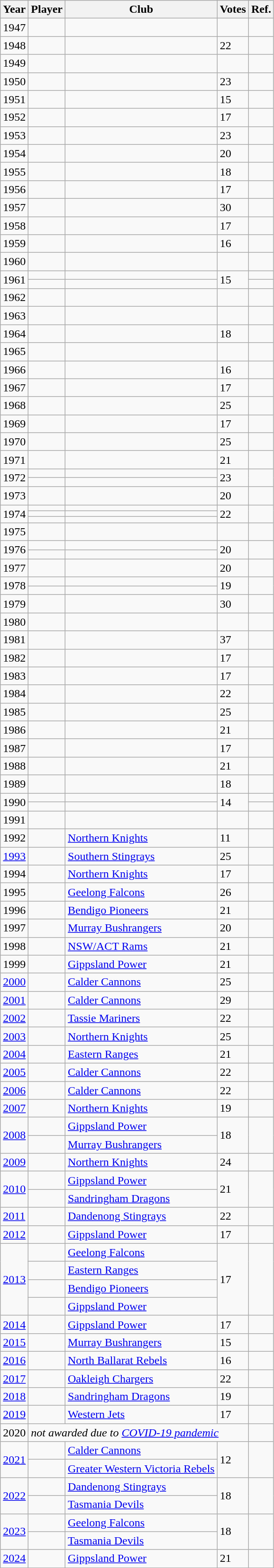<table class="wikitable sortable">
<tr>
<th>Year</th>
<th>Player</th>
<th>Club</th>
<th>Votes</th>
<th>Ref.</th>
</tr>
<tr>
<td>1947</td>
<td></td>
<td></td>
<td></td>
<td></td>
</tr>
<tr>
<td>1948</td>
<td></td>
<td></td>
<td>22</td>
<td></td>
</tr>
<tr>
<td>1949</td>
<td></td>
<td></td>
<td></td>
<td></td>
</tr>
<tr>
<td>1950</td>
<td></td>
<td></td>
<td>23</td>
<td></td>
</tr>
<tr>
<td>1951</td>
<td></td>
<td></td>
<td>15</td>
<td></td>
</tr>
<tr>
<td>1952</td>
<td></td>
<td></td>
<td>17</td>
<td></td>
</tr>
<tr>
<td>1953</td>
<td></td>
<td></td>
<td>23</td>
<td></td>
</tr>
<tr>
<td>1954</td>
<td></td>
<td></td>
<td>20</td>
<td></td>
</tr>
<tr>
<td>1955</td>
<td></td>
<td></td>
<td>18</td>
<td></td>
</tr>
<tr>
<td>1956</td>
<td></td>
<td></td>
<td>17</td>
<td></td>
</tr>
<tr>
<td>1957</td>
<td></td>
<td></td>
<td>30</td>
<td></td>
</tr>
<tr>
<td>1958</td>
<td></td>
<td></td>
<td>17</td>
<td></td>
</tr>
<tr>
<td>1959</td>
<td></td>
<td></td>
<td>16</td>
<td></td>
</tr>
<tr>
<td>1960</td>
<td></td>
<td></td>
<td></td>
<td></td>
</tr>
<tr>
<td rowspan="2">1961</td>
<td></td>
<td></td>
<td rowspan="2">15</td>
<td></td>
</tr>
<tr>
<td></td>
<td></td>
<td></td>
</tr>
<tr>
<td>1962</td>
<td></td>
<td></td>
<td></td>
<td></td>
</tr>
<tr>
<td>1963</td>
<td></td>
<td></td>
<td></td>
<td></td>
</tr>
<tr>
<td>1964</td>
<td></td>
<td></td>
<td>18</td>
<td></td>
</tr>
<tr>
<td>1965</td>
<td></td>
<td></td>
<td></td>
<td></td>
</tr>
<tr>
<td>1966</td>
<td></td>
<td></td>
<td>16</td>
<td></td>
</tr>
<tr>
<td>1967</td>
<td></td>
<td></td>
<td>17</td>
<td></td>
</tr>
<tr>
<td>1968</td>
<td></td>
<td></td>
<td>25</td>
<td></td>
</tr>
<tr>
<td>1969</td>
<td></td>
<td></td>
<td>17</td>
<td></td>
</tr>
<tr>
<td>1970</td>
<td></td>
<td></td>
<td>25</td>
<td></td>
</tr>
<tr>
<td>1971</td>
<td></td>
<td></td>
<td>21</td>
<td></td>
</tr>
<tr>
<td rowspan="2">1972</td>
<td></td>
<td></td>
<td rowspan="2">23</td>
<td rowspan="2"></td>
</tr>
<tr>
<td></td>
<td></td>
</tr>
<tr>
<td>1973</td>
<td></td>
<td></td>
<td>20</td>
<td></td>
</tr>
<tr>
<td rowspan="3">1974</td>
<td></td>
<td></td>
<td rowspan="3">22</td>
<td rowspan="3"></td>
</tr>
<tr>
<td></td>
<td></td>
</tr>
<tr>
<td></td>
<td></td>
</tr>
<tr>
<td>1975</td>
<td></td>
<td></td>
<td></td>
<td></td>
</tr>
<tr>
<td rowspan="2">1976</td>
<td></td>
<td></td>
<td rowspan="2">20</td>
<td rowspan="2"></td>
</tr>
<tr>
<td></td>
<td></td>
</tr>
<tr>
<td>1977</td>
<td></td>
<td></td>
<td>20</td>
<td></td>
</tr>
<tr>
<td rowspan="2">1978</td>
<td></td>
<td></td>
<td rowspan="2">19</td>
<td rowspan="2"></td>
</tr>
<tr>
<td></td>
<td></td>
</tr>
<tr>
<td>1979</td>
<td></td>
<td></td>
<td>30</td>
<td></td>
</tr>
<tr>
<td>1980</td>
<td></td>
<td></td>
<td></td>
<td></td>
</tr>
<tr>
<td>1981</td>
<td></td>
<td></td>
<td>37</td>
<td></td>
</tr>
<tr>
<td>1982</td>
<td></td>
<td></td>
<td>17</td>
<td></td>
</tr>
<tr>
<td>1983</td>
<td></td>
<td></td>
<td>17</td>
<td></td>
</tr>
<tr>
<td>1984</td>
<td></td>
<td></td>
<td>22</td>
<td></td>
</tr>
<tr>
<td>1985</td>
<td></td>
<td></td>
<td>25</td>
<td></td>
</tr>
<tr>
<td>1986</td>
<td></td>
<td></td>
<td>21</td>
<td></td>
</tr>
<tr>
<td>1987</td>
<td></td>
<td></td>
<td>17</td>
<td></td>
</tr>
<tr>
<td>1988</td>
<td></td>
<td></td>
<td>21</td>
<td></td>
</tr>
<tr>
<td>1989</td>
<td></td>
<td></td>
<td>18</td>
<td></td>
</tr>
<tr>
<td rowspan="2">1990</td>
<td></td>
<td></td>
<td rowspan="2">14</td>
<td></td>
</tr>
<tr>
<td></td>
<td></td>
<td></td>
</tr>
<tr>
<td>1991</td>
<td></td>
<td></td>
<td></td>
<td></td>
</tr>
<tr>
<td>1992</td>
<td></td>
<td><a href='#'>Northern Knights</a></td>
<td>11</td>
<td></td>
</tr>
<tr>
<td><a href='#'>1993</a></td>
<td></td>
<td><a href='#'>Southern Stingrays</a></td>
<td>25</td>
<td></td>
</tr>
<tr>
<td>1994</td>
<td></td>
<td><a href='#'>Northern Knights</a></td>
<td>17</td>
<td></td>
</tr>
<tr>
<td>1995</td>
<td></td>
<td><a href='#'>Geelong Falcons</a></td>
<td>26</td>
<td></td>
</tr>
<tr>
<td>1996</td>
<td></td>
<td><a href='#'>Bendigo Pioneers</a></td>
<td>21</td>
<td></td>
</tr>
<tr>
<td>1997</td>
<td></td>
<td><a href='#'>Murray Bushrangers</a></td>
<td>20</td>
<td></td>
</tr>
<tr>
<td>1998</td>
<td></td>
<td><a href='#'>NSW/ACT Rams</a></td>
<td>21</td>
<td></td>
</tr>
<tr>
<td>1999</td>
<td></td>
<td><a href='#'>Gippsland Power</a></td>
<td>21</td>
<td></td>
</tr>
<tr>
<td><a href='#'>2000</a></td>
<td></td>
<td><a href='#'>Calder Cannons</a></td>
<td>25</td>
<td></td>
</tr>
<tr>
<td><a href='#'>2001</a></td>
<td></td>
<td><a href='#'>Calder Cannons</a></td>
<td>29</td>
<td></td>
</tr>
<tr>
<td><a href='#'>2002</a></td>
<td></td>
<td><a href='#'>Tassie Mariners</a></td>
<td>22</td>
<td></td>
</tr>
<tr>
<td><a href='#'>2003</a></td>
<td></td>
<td><a href='#'>Northern Knights</a></td>
<td>25</td>
<td></td>
</tr>
<tr>
<td><a href='#'>2004</a></td>
<td></td>
<td><a href='#'>Eastern Ranges</a></td>
<td>21</td>
<td></td>
</tr>
<tr>
<td><a href='#'>2005</a></td>
<td></td>
<td><a href='#'>Calder Cannons</a></td>
<td>22</td>
<td></td>
</tr>
<tr>
<td><a href='#'>2006</a></td>
<td></td>
<td><a href='#'>Calder Cannons</a></td>
<td>22</td>
<td></td>
</tr>
<tr>
<td><a href='#'>2007</a></td>
<td></td>
<td><a href='#'>Northern Knights</a></td>
<td>19</td>
<td></td>
</tr>
<tr>
<td rowspan="2"><a href='#'>2008</a></td>
<td></td>
<td><a href='#'>Gippsland Power</a></td>
<td rowspan="2">18</td>
<td rowspan="2"></td>
</tr>
<tr>
<td></td>
<td><a href='#'>Murray Bushrangers</a></td>
</tr>
<tr>
<td><a href='#'>2009</a></td>
<td></td>
<td><a href='#'>Northern Knights</a></td>
<td>24</td>
<td></td>
</tr>
<tr>
<td rowspan="2"><a href='#'>2010</a></td>
<td></td>
<td><a href='#'>Gippsland Power</a></td>
<td rowspan="2">21</td>
<td rowspan="2"></td>
</tr>
<tr>
<td></td>
<td><a href='#'>Sandringham Dragons</a></td>
</tr>
<tr>
<td><a href='#'>2011</a></td>
<td></td>
<td><a href='#'>Dandenong Stingrays</a></td>
<td>22</td>
<td></td>
</tr>
<tr>
<td><a href='#'>2012</a></td>
<td></td>
<td><a href='#'>Gippsland Power</a></td>
<td>17</td>
<td></td>
</tr>
<tr>
<td rowspan="4"><a href='#'>2013</a></td>
<td></td>
<td><a href='#'>Geelong Falcons</a></td>
<td rowspan="4">17</td>
<td rowspan="4"></td>
</tr>
<tr>
<td></td>
<td><a href='#'>Eastern Ranges</a></td>
</tr>
<tr>
<td></td>
<td><a href='#'>Bendigo Pioneers</a></td>
</tr>
<tr>
<td></td>
<td><a href='#'>Gippsland Power</a></td>
</tr>
<tr>
<td><a href='#'>2014</a></td>
<td></td>
<td><a href='#'>Gippsland Power</a></td>
<td>17</td>
<td></td>
</tr>
<tr>
<td><a href='#'>2015</a></td>
<td></td>
<td><a href='#'>Murray Bushrangers</a></td>
<td>15</td>
<td></td>
</tr>
<tr>
<td><a href='#'>2016</a></td>
<td></td>
<td><a href='#'>North Ballarat Rebels</a></td>
<td>16</td>
<td></td>
</tr>
<tr>
<td><a href='#'>2017</a></td>
<td></td>
<td><a href='#'>Oakleigh Chargers</a></td>
<td>22</td>
<td></td>
</tr>
<tr>
<td><a href='#'>2018</a></td>
<td></td>
<td><a href='#'>Sandringham Dragons</a></td>
<td>19</td>
<td></td>
</tr>
<tr>
<td><a href='#'>2019</a></td>
<td></td>
<td><a href='#'>Western Jets</a></td>
<td>17</td>
<td></td>
</tr>
<tr>
<td>2020</td>
<td colspan="3"><em>not awarded due to <a href='#'>COVID-19 pandemic</a></em></td>
<td></td>
</tr>
<tr>
<td rowspan="2"><a href='#'>2021</a></td>
<td></td>
<td><a href='#'>Calder Cannons</a></td>
<td rowspan="2">12</td>
<td rowspan="2"></td>
</tr>
<tr>
<td></td>
<td><a href='#'>Greater Western Victoria Rebels</a></td>
</tr>
<tr>
<td rowspan="2"><a href='#'>2022</a></td>
<td></td>
<td><a href='#'>Dandenong Stingrays</a></td>
<td rowspan="2">18</td>
<td rowspan="2"></td>
</tr>
<tr>
<td></td>
<td><a href='#'>Tasmania Devils</a></td>
</tr>
<tr>
<td rowspan="2"><a href='#'>2023</a></td>
<td></td>
<td><a href='#'>Geelong Falcons</a></td>
<td rowspan="2">18</td>
<td rowspan="2"></td>
</tr>
<tr>
<td></td>
<td><a href='#'>Tasmania Devils</a></td>
</tr>
<tr>
<td><a href='#'>2024</a></td>
<td></td>
<td><a href='#'>Gippsland Power</a></td>
<td>21</td>
<td></td>
</tr>
</table>
